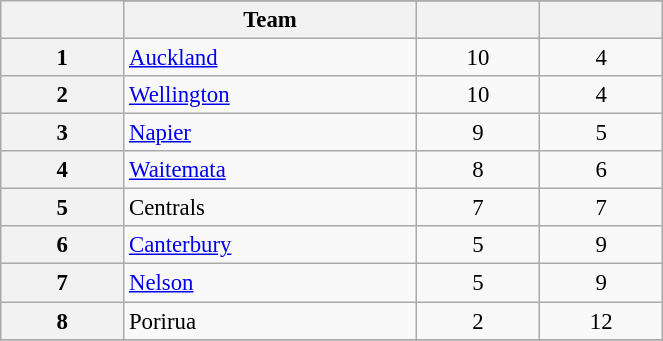<table class="wikitable" width="35%" style="font-size:95%; text-align:center">
<tr>
<th width="5%" rowspan=2></th>
</tr>
<tr>
<th width="10%">Team</th>
<th width="5%"></th>
<th width="5%"></th>
</tr>
<tr>
<th>1</th>
<td align=left><a href='#'>Auckland</a></td>
<td>10</td>
<td>4</td>
</tr>
<tr>
<th>2</th>
<td align=left><a href='#'>Wellington</a></td>
<td>10</td>
<td>4</td>
</tr>
<tr>
<th>3</th>
<td align=left><a href='#'>Napier</a></td>
<td>9</td>
<td>5</td>
</tr>
<tr>
<th>4</th>
<td align=left><a href='#'>Waitemata</a></td>
<td>8</td>
<td>6</td>
</tr>
<tr>
<th>5</th>
<td align=left>Centrals</td>
<td>7</td>
<td>7</td>
</tr>
<tr>
<th>6</th>
<td align=left><a href='#'>Canterbury</a></td>
<td>5</td>
<td>9</td>
</tr>
<tr>
<th>7</th>
<td align=left><a href='#'>Nelson</a></td>
<td>5</td>
<td>9</td>
</tr>
<tr>
<th>8</th>
<td align=left>Porirua</td>
<td>2</td>
<td>12</td>
</tr>
<tr>
</tr>
</table>
